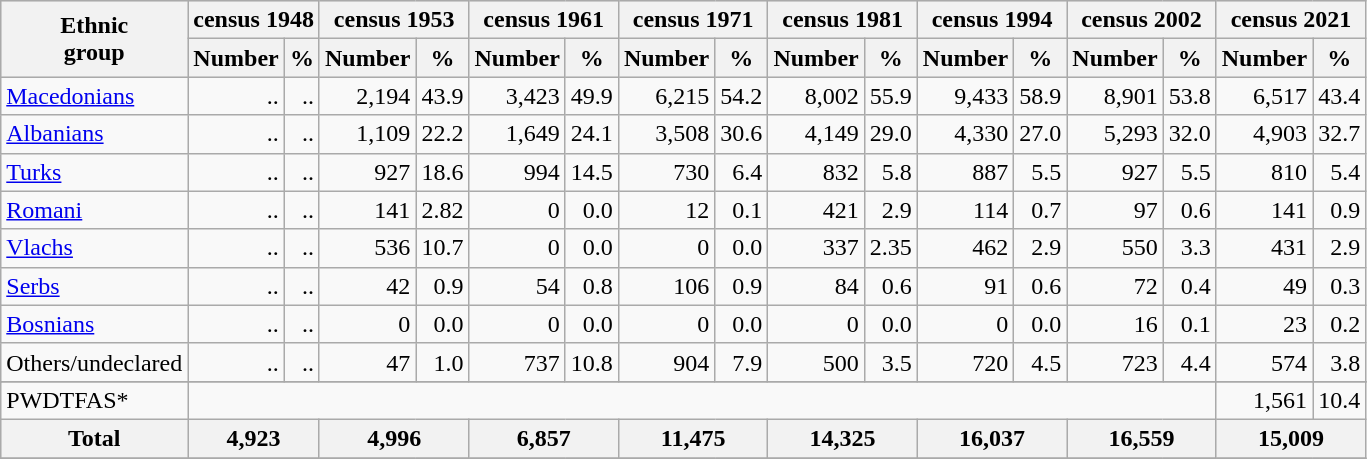<table class="wikitable">
<tr bgcolor="#e0e0e0">
<th rowspan="2">Ethnic<br>group</th>
<th colspan="2">census 1948</th>
<th colspan="2">census 1953</th>
<th colspan="2">census 1961</th>
<th colspan="2">census 1971</th>
<th colspan="2">census 1981</th>
<th colspan="2">census 1994</th>
<th colspan="2">census 2002</th>
<th colspan="2">census 2021</th>
</tr>
<tr bgcolor="#e0e0e0">
<th>Number</th>
<th>%</th>
<th>Number</th>
<th>%</th>
<th>Number</th>
<th>%</th>
<th>Number</th>
<th>%</th>
<th>Number</th>
<th>%</th>
<th>Number</th>
<th>%</th>
<th>Number</th>
<th>%</th>
<th>Number</th>
<th>%</th>
</tr>
<tr>
<td><a href='#'>Macedonians</a></td>
<td align="right">..</td>
<td align="right">..</td>
<td align="right">2,194</td>
<td align="right">43.9</td>
<td align="right">3,423</td>
<td align="right">49.9</td>
<td align="right">6,215</td>
<td align="right">54.2</td>
<td align="right">8,002</td>
<td align="right">55.9</td>
<td align="right">9,433</td>
<td align="right">58.9</td>
<td align="right">8,901</td>
<td align="right">53.8</td>
<td align="right">6,517</td>
<td align="right">43.4</td>
</tr>
<tr>
<td><a href='#'>Albanians</a></td>
<td align="right">..</td>
<td align="right">..</td>
<td align="right">1,109</td>
<td align="right">22.2</td>
<td align="right">1,649</td>
<td align="right">24.1</td>
<td align="right">3,508</td>
<td align="right">30.6</td>
<td align="right">4,149</td>
<td align="right">29.0</td>
<td align="right">4,330</td>
<td align="right">27.0</td>
<td align="right">5,293</td>
<td align="right">32.0</td>
<td align="right">4,903</td>
<td align="right">32.7</td>
</tr>
<tr>
<td><a href='#'>Turks</a></td>
<td align="right">..</td>
<td align="right">..</td>
<td align="right">927</td>
<td align="right">18.6</td>
<td align="right">994</td>
<td align="right">14.5</td>
<td align="right">730</td>
<td align="right">6.4</td>
<td align="right">832</td>
<td align="right">5.8</td>
<td align="right">887</td>
<td align="right">5.5</td>
<td align="right">927</td>
<td align="right">5.5</td>
<td align="right">810</td>
<td align="right">5.4</td>
</tr>
<tr>
<td><a href='#'>Romani</a></td>
<td align="right">..</td>
<td align="right">..</td>
<td align="right">141</td>
<td align="right">2.82</td>
<td align="right">0</td>
<td align="right">0.0</td>
<td align="right">12</td>
<td align="right">0.1</td>
<td align="right">421</td>
<td align="right">2.9</td>
<td align="right">114</td>
<td align="right">0.7</td>
<td align="right">97</td>
<td align="right">0.6</td>
<td align="right">141</td>
<td align="right">0.9</td>
</tr>
<tr>
<td><a href='#'>Vlachs</a></td>
<td align="right">..</td>
<td align="right">..</td>
<td align="right">536</td>
<td align="right">10.7</td>
<td align="right">0</td>
<td align="right">0.0</td>
<td align="right">0</td>
<td align="right">0.0</td>
<td align="right">337</td>
<td align="right">2.35</td>
<td align="right">462</td>
<td align="right">2.9</td>
<td align="right">550</td>
<td align="right">3.3</td>
<td align="right">431</td>
<td align="right">2.9</td>
</tr>
<tr>
<td><a href='#'>Serbs</a></td>
<td align="right">..</td>
<td align="right">..</td>
<td align="right">42</td>
<td align="right">0.9</td>
<td align="right">54</td>
<td align="right">0.8</td>
<td align="right">106</td>
<td align="right">0.9</td>
<td align="right">84</td>
<td align="right">0.6</td>
<td align="right">91</td>
<td align="right">0.6</td>
<td align="right">72</td>
<td align="right">0.4</td>
<td align="right">49</td>
<td align="right">0.3</td>
</tr>
<tr>
<td><a href='#'>Bosnians</a></td>
<td align="right">..</td>
<td align="right">..</td>
<td align="right">0</td>
<td align="right">0.0</td>
<td align="right">0</td>
<td align="right">0.0</td>
<td align="right">0</td>
<td align="right">0.0</td>
<td align="right">0</td>
<td align="right">0.0</td>
<td align="right">0</td>
<td align="right">0.0</td>
<td align="right">16</td>
<td align="right">0.1</td>
<td align="right">23</td>
<td align="right">0.2</td>
</tr>
<tr>
<td>Others/undeclared</td>
<td align="right">..</td>
<td align="right">..</td>
<td align="right">47</td>
<td align="right">1.0</td>
<td align="right">737</td>
<td align="right">10.8</td>
<td align="right">904</td>
<td align="right">7.9</td>
<td align="right">500</td>
<td align="right">3.5</td>
<td align="right">720</td>
<td align="right">4.5</td>
<td align="right">723</td>
<td align="right">4.4</td>
<td align="right">574</td>
<td align="right">3.8</td>
</tr>
<tr bgcolor="#e0e0e0">
</tr>
<tr>
<td>PWDTFAS*</td>
<td colspan="14"></td>
<td style="text-align:right;">1,561</td>
<td style="text-align:right;">10.4</td>
</tr>
<tr style="background:#e0e0e0;">
<th align="left">Total</th>
<th colspan="2">4,923</th>
<th colspan="2">4,996</th>
<th colspan="2">6,857</th>
<th colspan="2">11,475</th>
<th colspan="2">14,325</th>
<th colspan="2">16,037</th>
<th colspan="2">16,559</th>
<th colspan="2">15,009</th>
</tr>
<tr>
</tr>
</table>
